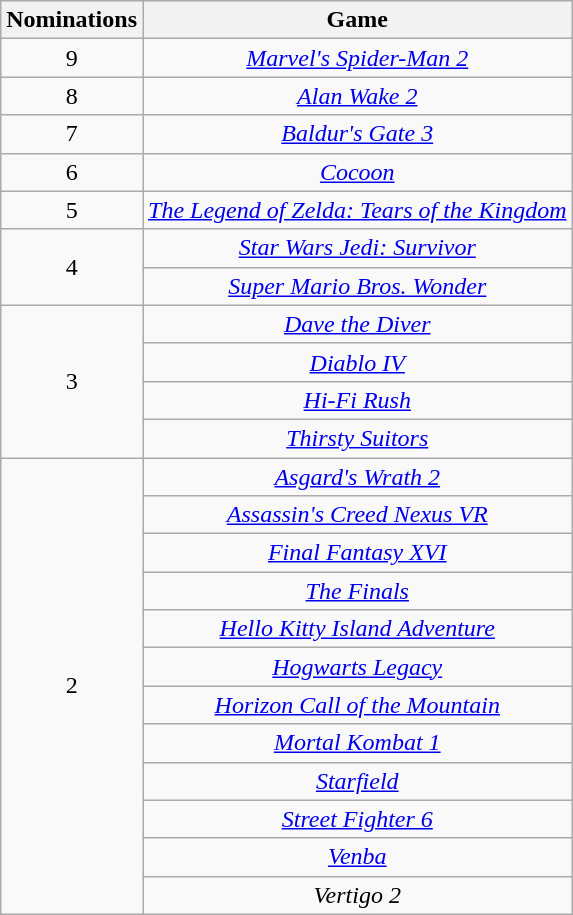<table class="wikitable floatleft" rowspan="2" style="text-align:center;" background: #f6e39c;>
<tr>
<th scope="col">Nominations</th>
<th scope="col">Game</th>
</tr>
<tr>
<td>9</td>
<td><em><a href='#'>Marvel's Spider-Man 2</a></em></td>
</tr>
<tr>
<td>8</td>
<td><em><a href='#'>Alan Wake 2</a></em></td>
</tr>
<tr>
<td>7</td>
<td><em><a href='#'>Baldur's Gate 3</a></em></td>
</tr>
<tr>
<td>6</td>
<td><em><a href='#'>Cocoon</a></em></td>
</tr>
<tr>
<td>5</td>
<td><em><a href='#'>The Legend of Zelda: Tears of the Kingdom</a></em></td>
</tr>
<tr>
<td rowspan="2">4</td>
<td><em><a href='#'>Star Wars Jedi: Survivor</a></em></td>
</tr>
<tr>
<td><em><a href='#'>Super Mario Bros. Wonder</a></em></td>
</tr>
<tr>
<td rowspan="4">3</td>
<td><em><a href='#'>Dave the Diver</a></em></td>
</tr>
<tr>
<td><em><a href='#'>Diablo IV</a></em></td>
</tr>
<tr>
<td><em><a href='#'>Hi-Fi Rush</a></em></td>
</tr>
<tr>
<td><em><a href='#'>Thirsty Suitors</a></em></td>
</tr>
<tr>
<td rowspan="12">2</td>
<td><em><a href='#'>Asgard's Wrath 2</a></em></td>
</tr>
<tr>
<td><em><a href='#'>Assassin's Creed Nexus VR</a></em></td>
</tr>
<tr>
<td><em><a href='#'>Final Fantasy XVI</a></em></td>
</tr>
<tr>
<td><em><a href='#'>The Finals</a></em></td>
</tr>
<tr>
<td><em><a href='#'>Hello Kitty Island Adventure</a></em></td>
</tr>
<tr>
<td><em><a href='#'>Hogwarts Legacy</a></em></td>
</tr>
<tr>
<td><em><a href='#'>Horizon Call of the Mountain</a></em></td>
</tr>
<tr>
<td><em><a href='#'>Mortal Kombat 1</a></em></td>
</tr>
<tr>
<td><em><a href='#'>Starfield</a></em></td>
</tr>
<tr>
<td><em><a href='#'>Street Fighter 6</a></em></td>
</tr>
<tr>
<td><em><a href='#'>Venba</a></em></td>
</tr>
<tr>
<td><em>Vertigo 2</em></td>
</tr>
</table>
